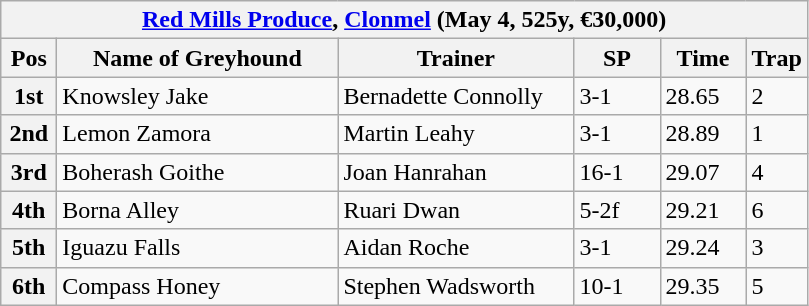<table class="wikitable">
<tr>
<th colspan="6"><a href='#'>Red Mills Produce</a>, <a href='#'>Clonmel</a> (May 4, 525y, €30,000)</th>
</tr>
<tr>
<th width=30>Pos</th>
<th width=180>Name of Greyhound</th>
<th width=150>Trainer</th>
<th width=50>SP</th>
<th width=50>Time</th>
<th width=30>Trap</th>
</tr>
<tr>
<th>1st</th>
<td>Knowsley Jake</td>
<td>Bernadette Connolly</td>
<td>3-1</td>
<td>28.65</td>
<td>2</td>
</tr>
<tr>
<th>2nd</th>
<td>Lemon Zamora</td>
<td>Martin Leahy</td>
<td>3-1</td>
<td>28.89</td>
<td>1</td>
</tr>
<tr>
<th>3rd</th>
<td>Boherash Goithe</td>
<td>Joan Hanrahan</td>
<td>16-1</td>
<td>29.07</td>
<td>4</td>
</tr>
<tr>
<th>4th</th>
<td>Borna Alley</td>
<td>Ruari Dwan</td>
<td>5-2f</td>
<td>29.21</td>
<td>6</td>
</tr>
<tr>
<th>5th</th>
<td>Iguazu Falls</td>
<td>Aidan Roche</td>
<td>3-1</td>
<td>29.24</td>
<td>3</td>
</tr>
<tr>
<th>6th</th>
<td>Compass Honey</td>
<td>Stephen Wadsworth</td>
<td>10-1</td>
<td>29.35</td>
<td>5</td>
</tr>
</table>
